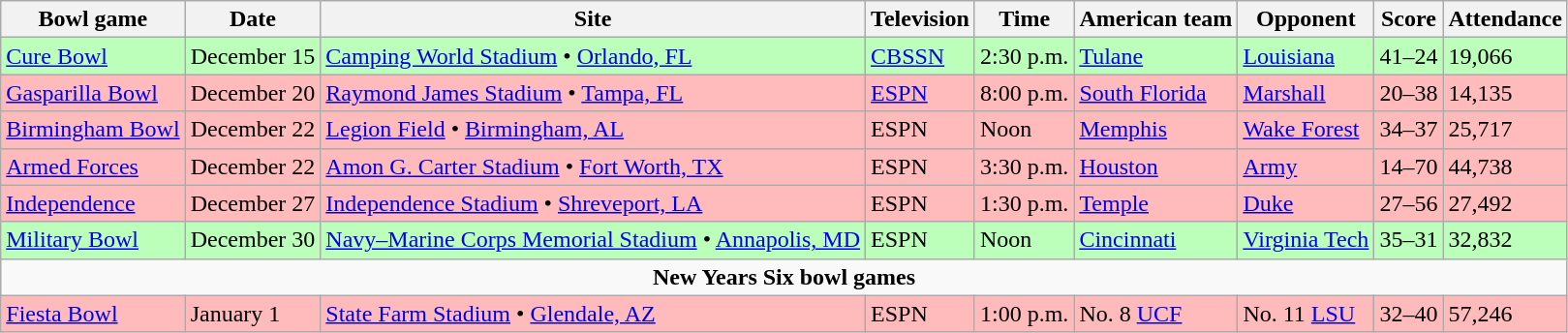<table class="wikitable">
<tr>
<th>Bowl game</th>
<th>Date</th>
<th>Site</th>
<th>Television</th>
<th>Time</th>
<th>American team</th>
<th>Opponent</th>
<th>Score</th>
<th>Attendance</th>
</tr>
<tr style="background:#bfb;">
<td><a href='#'>Cure Bowl</a></td>
<td>December 15</td>
<td><a href='#'>Camping World Stadium</a> • <a href='#'>Orlando, FL</a></td>
<td><a href='#'>CBSSN</a></td>
<td>2:30 p.m.</td>
<td><a href='#'>Tulane</a></td>
<td><a href='#'>Louisiana</a></td>
<td>41–24</td>
<td>19,066</td>
</tr>
<tr style="background:#fbb;">
<td><a href='#'>Gasparilla Bowl</a></td>
<td>December 20</td>
<td><a href='#'>Raymond James Stadium</a> • <a href='#'>Tampa, FL</a></td>
<td><a href='#'>ESPN</a></td>
<td>8:00 p.m.</td>
<td><a href='#'>South Florida</a></td>
<td><a href='#'>Marshall</a></td>
<td>20–38</td>
<td>14,135</td>
</tr>
<tr style="background:#fbb;">
<td><a href='#'>Birmingham Bowl</a></td>
<td>December 22</td>
<td><a href='#'>Legion Field</a> • <a href='#'>Birmingham, AL</a></td>
<td>ESPN</td>
<td>Noon</td>
<td><a href='#'>Memphis</a></td>
<td><a href='#'>Wake Forest</a></td>
<td>34–37</td>
<td>25,717</td>
</tr>
<tr style="background:#fbb;">
<td><a href='#'>Armed Forces</a></td>
<td>December 22</td>
<td><a href='#'>Amon G. Carter Stadium</a> • <a href='#'>Fort Worth, TX</a></td>
<td>ESPN</td>
<td>3:30 p.m.</td>
<td><a href='#'>Houston</a></td>
<td><a href='#'>Army</a></td>
<td>14–70</td>
<td>44,738</td>
</tr>
<tr style="background:#fbb;">
<td><a href='#'>Independence</a></td>
<td>December 27</td>
<td><a href='#'>Independence Stadium</a> • <a href='#'>Shreveport, LA</a></td>
<td>ESPN</td>
<td>1:30 p.m.</td>
<td><a href='#'>Temple</a></td>
<td><a href='#'>Duke</a></td>
<td>27–56</td>
<td>27,492</td>
</tr>
<tr style="background:#bfb;">
<td><a href='#'>Military Bowl</a></td>
<td>December 30</td>
<td><a href='#'>Navy–Marine Corps Memorial Stadium</a> • <a href='#'>Annapolis, MD</a></td>
<td>ESPN</td>
<td>Noon</td>
<td><a href='#'>Cincinnati</a></td>
<td><a href='#'>Virginia Tech</a></td>
<td>35–31</td>
<td>32,832</td>
</tr>
<tr>
<td colspan="9" style="text-align:center;"><strong>New Years Six bowl games</strong></td>
</tr>
<tr style="background:#fbb;">
<td><a href='#'>Fiesta Bowl</a></td>
<td>January 1</td>
<td><a href='#'>State Farm Stadium</a> • <a href='#'>Glendale, AZ</a></td>
<td>ESPN</td>
<td>1:00 p.m.</td>
<td>No. 8 <a href='#'>UCF</a></td>
<td>No. 11 <a href='#'>LSU</a></td>
<td>32–40</td>
<td>57,246</td>
</tr>
</table>
